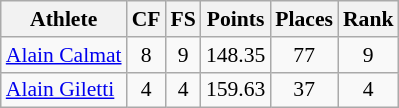<table class="wikitable" border="1" style="font-size:90%">
<tr>
<th>Athlete</th>
<th>CF</th>
<th>FS</th>
<th>Points</th>
<th>Places</th>
<th>Rank</th>
</tr>
<tr align=center>
<td align=left><a href='#'>Alain Calmat</a></td>
<td>8</td>
<td>9</td>
<td>148.35</td>
<td>77</td>
<td>9</td>
</tr>
<tr align=center>
<td align=left><a href='#'>Alain Giletti</a></td>
<td>4</td>
<td>4</td>
<td>159.63</td>
<td>37</td>
<td>4</td>
</tr>
</table>
